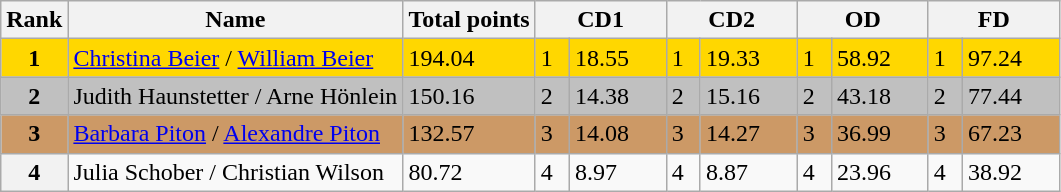<table class="wikitable">
<tr>
<th>Rank</th>
<th>Name</th>
<th>Total points</th>
<th colspan="2" width="80px">CD1</th>
<th colspan="2" width="80px">CD2</th>
<th colspan="2" width="80px">OD</th>
<th colspan="2" width="80px">FD</th>
</tr>
<tr bgcolor="gold">
<td align="center"><strong>1</strong></td>
<td><a href='#'>Christina Beier</a> / <a href='#'>William Beier</a></td>
<td>194.04</td>
<td>1</td>
<td>18.55</td>
<td>1</td>
<td>19.33</td>
<td>1</td>
<td>58.92</td>
<td>1</td>
<td>97.24</td>
</tr>
<tr bgcolor="silver">
<td align="center"><strong>2</strong></td>
<td>Judith Haunstetter / Arne Hönlein</td>
<td>150.16</td>
<td>2</td>
<td>14.38</td>
<td>2</td>
<td>15.16</td>
<td>2</td>
<td>43.18</td>
<td>2</td>
<td>77.44</td>
</tr>
<tr bgcolor="cc9966">
<td align="center"><strong>3</strong></td>
<td><a href='#'>Barbara Piton</a> / <a href='#'>Alexandre Piton</a></td>
<td>132.57</td>
<td>3</td>
<td>14.08</td>
<td>3</td>
<td>14.27</td>
<td>3</td>
<td>36.99</td>
<td>3</td>
<td>67.23</td>
</tr>
<tr>
<th>4</th>
<td>Julia Schober / Christian Wilson</td>
<td>80.72</td>
<td>4</td>
<td>8.97</td>
<td>4</td>
<td>8.87</td>
<td>4</td>
<td>23.96</td>
<td>4</td>
<td>38.92</td>
</tr>
</table>
